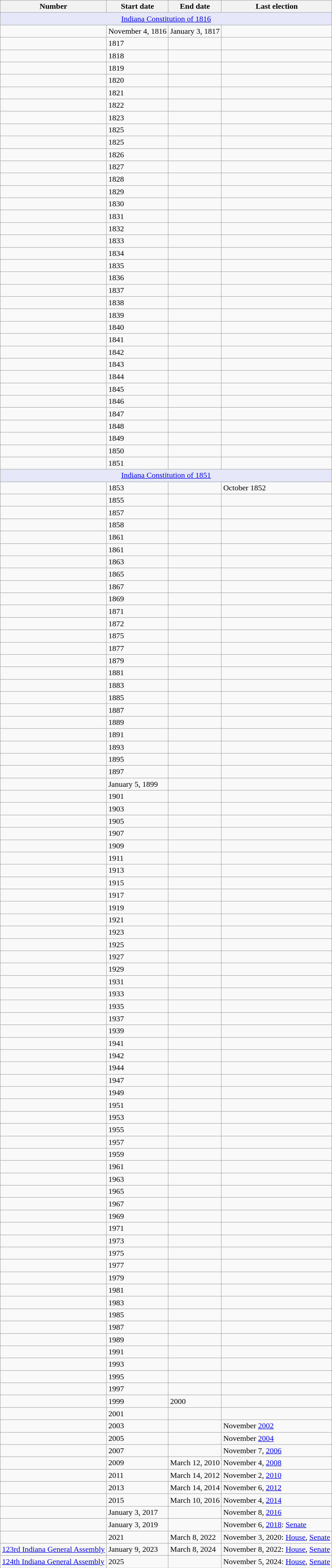<table class="wikitable mw-datatable sticky-header">
<tr>
<th>Number</th>
<th>Start date</th>
<th>End date</th>
<th>Last election</th>
</tr>
<tr>
<td colspan=4 style="text-align: center; background-color:#E6E6FA;"><a href='#'>Indiana Constitution of 1816</a> </td>
</tr>
<tr>
<td></td>
<td>November 4, 1816 </td>
<td>January 3, 1817 </td>
<td></td>
</tr>
<tr>
<td></td>
<td>1817</td>
<td></td>
<td></td>
</tr>
<tr>
<td></td>
<td>1818</td>
<td></td>
<td></td>
</tr>
<tr>
<td></td>
<td>1819</td>
<td></td>
<td></td>
</tr>
<tr>
<td></td>
<td>1820</td>
<td></td>
<td></td>
</tr>
<tr>
<td></td>
<td>1821</td>
<td></td>
<td></td>
</tr>
<tr>
<td></td>
<td>1822</td>
<td></td>
<td></td>
</tr>
<tr>
<td></td>
<td>1823</td>
<td></td>
<td></td>
</tr>
<tr>
<td></td>
<td>1825</td>
<td></td>
<td></td>
</tr>
<tr>
<td></td>
<td>1825</td>
<td></td>
<td></td>
</tr>
<tr>
<td></td>
<td>1826</td>
<td></td>
<td></td>
</tr>
<tr>
<td></td>
<td>1827</td>
<td></td>
<td></td>
</tr>
<tr>
<td></td>
<td>1828</td>
<td></td>
<td></td>
</tr>
<tr>
<td></td>
<td>1829</td>
<td></td>
<td></td>
</tr>
<tr>
<td></td>
<td>1830</td>
<td></td>
<td></td>
</tr>
<tr>
<td></td>
<td>1831</td>
<td></td>
<td></td>
</tr>
<tr>
<td></td>
<td>1832</td>
<td></td>
<td></td>
</tr>
<tr>
<td></td>
<td>1833</td>
<td></td>
<td></td>
</tr>
<tr>
<td></td>
<td>1834</td>
<td></td>
<td></td>
</tr>
<tr>
<td></td>
<td>1835</td>
<td></td>
<td></td>
</tr>
<tr>
<td></td>
<td>1836</td>
<td></td>
<td></td>
</tr>
<tr>
<td></td>
<td>1837</td>
<td></td>
<td></td>
</tr>
<tr>
<td></td>
<td>1838</td>
<td></td>
<td></td>
</tr>
<tr>
<td></td>
<td>1839</td>
<td></td>
<td></td>
</tr>
<tr>
<td></td>
<td>1840</td>
<td></td>
<td></td>
</tr>
<tr>
<td></td>
<td>1841</td>
<td></td>
<td></td>
</tr>
<tr>
<td></td>
<td>1842</td>
<td></td>
<td></td>
</tr>
<tr>
<td></td>
<td>1843</td>
<td></td>
<td></td>
</tr>
<tr>
<td></td>
<td>1844</td>
<td></td>
<td></td>
</tr>
<tr>
<td></td>
<td>1845</td>
<td></td>
<td></td>
</tr>
<tr>
<td></td>
<td>1846</td>
<td></td>
<td></td>
</tr>
<tr>
<td></td>
<td>1847</td>
<td></td>
<td></td>
</tr>
<tr>
<td></td>
<td>1848</td>
<td></td>
<td></td>
</tr>
<tr>
<td></td>
<td>1849</td>
<td></td>
<td></td>
</tr>
<tr>
<td></td>
<td>1850</td>
<td></td>
<td></td>
</tr>
<tr>
<td></td>
<td>1851</td>
<td></td>
<td></td>
</tr>
<tr>
<td colspan=4 style="text-align: center; background-color:#E6E6FA;"><a href='#'>Indiana Constitution of 1851</a> </td>
</tr>
<tr>
<td></td>
<td>1853</td>
<td></td>
<td>October 1852</td>
</tr>
<tr>
<td></td>
<td>1855</td>
<td></td>
<td></td>
</tr>
<tr>
<td></td>
<td>1857</td>
<td></td>
<td></td>
</tr>
<tr>
<td></td>
<td>1858</td>
<td></td>
<td></td>
</tr>
<tr>
<td></td>
<td>1861</td>
<td></td>
<td></td>
</tr>
<tr>
<td></td>
<td>1861</td>
<td></td>
<td></td>
</tr>
<tr>
<td></td>
<td>1863</td>
<td></td>
<td></td>
</tr>
<tr>
<td></td>
<td>1865</td>
<td></td>
<td></td>
</tr>
<tr>
<td></td>
<td>1867</td>
<td></td>
<td></td>
</tr>
<tr>
<td></td>
<td>1869</td>
<td></td>
<td></td>
</tr>
<tr>
<td></td>
<td>1871</td>
<td></td>
<td></td>
</tr>
<tr>
<td></td>
<td>1872</td>
<td></td>
<td></td>
</tr>
<tr>
<td></td>
<td>1875</td>
<td></td>
<td></td>
</tr>
<tr>
<td></td>
<td>1877</td>
<td></td>
<td></td>
</tr>
<tr>
<td></td>
<td>1879</td>
<td></td>
<td></td>
</tr>
<tr>
<td></td>
<td>1881</td>
<td></td>
<td></td>
</tr>
<tr>
<td></td>
<td>1883</td>
<td></td>
<td></td>
</tr>
<tr>
<td></td>
<td>1885</td>
<td></td>
<td></td>
</tr>
<tr>
<td></td>
<td>1887</td>
<td></td>
<td></td>
</tr>
<tr>
<td></td>
<td>1889</td>
<td></td>
<td></td>
</tr>
<tr>
<td></td>
<td>1891</td>
<td></td>
<td></td>
</tr>
<tr>
<td></td>
<td>1893</td>
<td></td>
<td></td>
</tr>
<tr>
<td></td>
<td>1895</td>
<td></td>
<td></td>
</tr>
<tr>
<td></td>
<td>1897</td>
<td></td>
<td></td>
</tr>
<tr>
<td></td>
<td>January 5, 1899</td>
<td></td>
<td></td>
</tr>
<tr>
<td></td>
<td>1901</td>
<td></td>
<td></td>
</tr>
<tr>
<td></td>
<td>1903</td>
<td></td>
<td></td>
</tr>
<tr>
<td></td>
<td>1905</td>
<td></td>
<td></td>
</tr>
<tr>
<td></td>
<td>1907</td>
<td></td>
<td></td>
</tr>
<tr>
<td></td>
<td>1909</td>
<td></td>
<td></td>
</tr>
<tr>
<td></td>
<td>1911</td>
<td></td>
<td></td>
</tr>
<tr>
<td></td>
<td>1913</td>
<td></td>
<td></td>
</tr>
<tr>
<td></td>
<td>1915</td>
<td></td>
<td></td>
</tr>
<tr>
<td></td>
<td>1917</td>
<td></td>
<td></td>
</tr>
<tr>
<td></td>
<td>1919</td>
<td></td>
<td></td>
</tr>
<tr>
<td></td>
<td>1921</td>
<td></td>
<td></td>
</tr>
<tr>
<td></td>
<td>1923</td>
<td></td>
<td></td>
</tr>
<tr>
<td></td>
<td>1925</td>
<td></td>
<td></td>
</tr>
<tr>
<td></td>
<td>1927</td>
<td></td>
<td></td>
</tr>
<tr>
<td></td>
<td>1929</td>
<td></td>
<td></td>
</tr>
<tr>
<td></td>
<td>1931</td>
<td></td>
<td></td>
</tr>
<tr>
<td></td>
<td>1933</td>
<td></td>
<td></td>
</tr>
<tr>
<td></td>
<td>1935</td>
<td></td>
<td></td>
</tr>
<tr>
<td></td>
<td>1937</td>
<td></td>
<td></td>
</tr>
<tr>
<td></td>
<td>1939</td>
<td></td>
<td></td>
</tr>
<tr>
<td></td>
<td>1941</td>
<td></td>
<td></td>
</tr>
<tr>
<td></td>
<td>1942</td>
<td></td>
<td></td>
</tr>
<tr>
<td></td>
<td>1944</td>
<td></td>
<td></td>
</tr>
<tr>
<td></td>
<td>1947</td>
<td></td>
<td></td>
</tr>
<tr>
<td></td>
<td>1949</td>
<td></td>
<td></td>
</tr>
<tr>
<td></td>
<td>1951</td>
<td></td>
<td></td>
</tr>
<tr>
<td></td>
<td>1953</td>
<td></td>
<td></td>
</tr>
<tr>
<td></td>
<td>1955</td>
<td></td>
<td></td>
</tr>
<tr>
<td></td>
<td>1957</td>
<td></td>
<td></td>
</tr>
<tr>
<td></td>
<td>1959</td>
<td></td>
<td></td>
</tr>
<tr>
<td></td>
<td>1961</td>
<td></td>
<td></td>
</tr>
<tr>
<td></td>
<td>1963</td>
<td></td>
<td></td>
</tr>
<tr>
<td></td>
<td>1965</td>
<td></td>
<td></td>
</tr>
<tr>
<td></td>
<td>1967</td>
<td></td>
<td></td>
</tr>
<tr>
<td></td>
<td>1969</td>
<td></td>
<td></td>
</tr>
<tr>
<td></td>
<td>1971</td>
<td></td>
<td></td>
</tr>
<tr>
<td></td>
<td>1973</td>
<td></td>
<td></td>
</tr>
<tr>
<td></td>
<td>1975</td>
<td></td>
<td></td>
</tr>
<tr>
<td></td>
<td>1977</td>
<td></td>
<td></td>
</tr>
<tr>
<td></td>
<td>1979</td>
<td></td>
<td></td>
</tr>
<tr>
<td></td>
<td>1981</td>
<td></td>
<td></td>
</tr>
<tr>
<td></td>
<td>1983</td>
<td></td>
<td></td>
</tr>
<tr>
<td></td>
<td>1985</td>
<td></td>
<td></td>
</tr>
<tr>
<td></td>
<td>1987</td>
<td></td>
<td></td>
</tr>
<tr>
<td></td>
<td>1989</td>
<td></td>
<td></td>
</tr>
<tr>
<td></td>
<td>1991</td>
<td></td>
<td></td>
</tr>
<tr>
<td></td>
<td>1993</td>
<td></td>
<td></td>
</tr>
<tr>
<td></td>
<td>1995</td>
<td></td>
<td></td>
</tr>
<tr>
<td></td>
<td>1997</td>
<td></td>
<td></td>
</tr>
<tr>
<td></td>
<td>1999</td>
<td>2000</td>
<td></td>
</tr>
<tr>
<td></td>
<td>2001</td>
<td></td>
<td></td>
</tr>
<tr>
<td></td>
<td>2003</td>
<td></td>
<td>November <a href='#'>2002</a></td>
</tr>
<tr>
<td></td>
<td>2005</td>
<td></td>
<td>November <a href='#'>2004</a></td>
</tr>
<tr>
<td></td>
<td>2007</td>
<td></td>
<td>November 7, <a href='#'>2006</a></td>
</tr>
<tr>
<td></td>
<td>2009</td>
<td>March 12, 2010</td>
<td>November 4, <a href='#'>2008</a></td>
</tr>
<tr>
<td></td>
<td>2011</td>
<td>March 14, 2012</td>
<td>November 2, <a href='#'>2010</a></td>
</tr>
<tr>
<td></td>
<td>2013</td>
<td>March 14, 2014</td>
<td>November 6, <a href='#'>2012</a></td>
</tr>
<tr>
<td></td>
<td>2015</td>
<td>March 10, 2016</td>
<td>November 4, <a href='#'>2014</a></td>
</tr>
<tr>
<td></td>
<td>January 3, 2017</td>
<td></td>
<td>November 8, <a href='#'>2016</a></td>
</tr>
<tr>
<td></td>
<td>January 3, 2019</td>
<td></td>
<td>November 6, <a href='#'>2018</a>: <a href='#'>Senate</a></td>
</tr>
<tr>
<td></td>
<td>2021</td>
<td>March 8, 2022</td>
<td>November 3, 2020: <a href='#'>House</a>, <a href='#'>Senate</a></td>
</tr>
<tr>
<td><a href='#'>123rd Indiana General Assembly</a></td>
<td>January 9, 2023</td>
<td>March 8, 2024</td>
<td>November 8, 2022: <a href='#'>House</a>, <a href='#'>Senate</a></td>
</tr>
<tr>
<td><a href='#'>124th Indiana General Assembly</a></td>
<td>2025</td>
<td></td>
<td>November 5, 2024: <a href='#'>House</a>, <a href='#'>Senate</a></td>
</tr>
</table>
